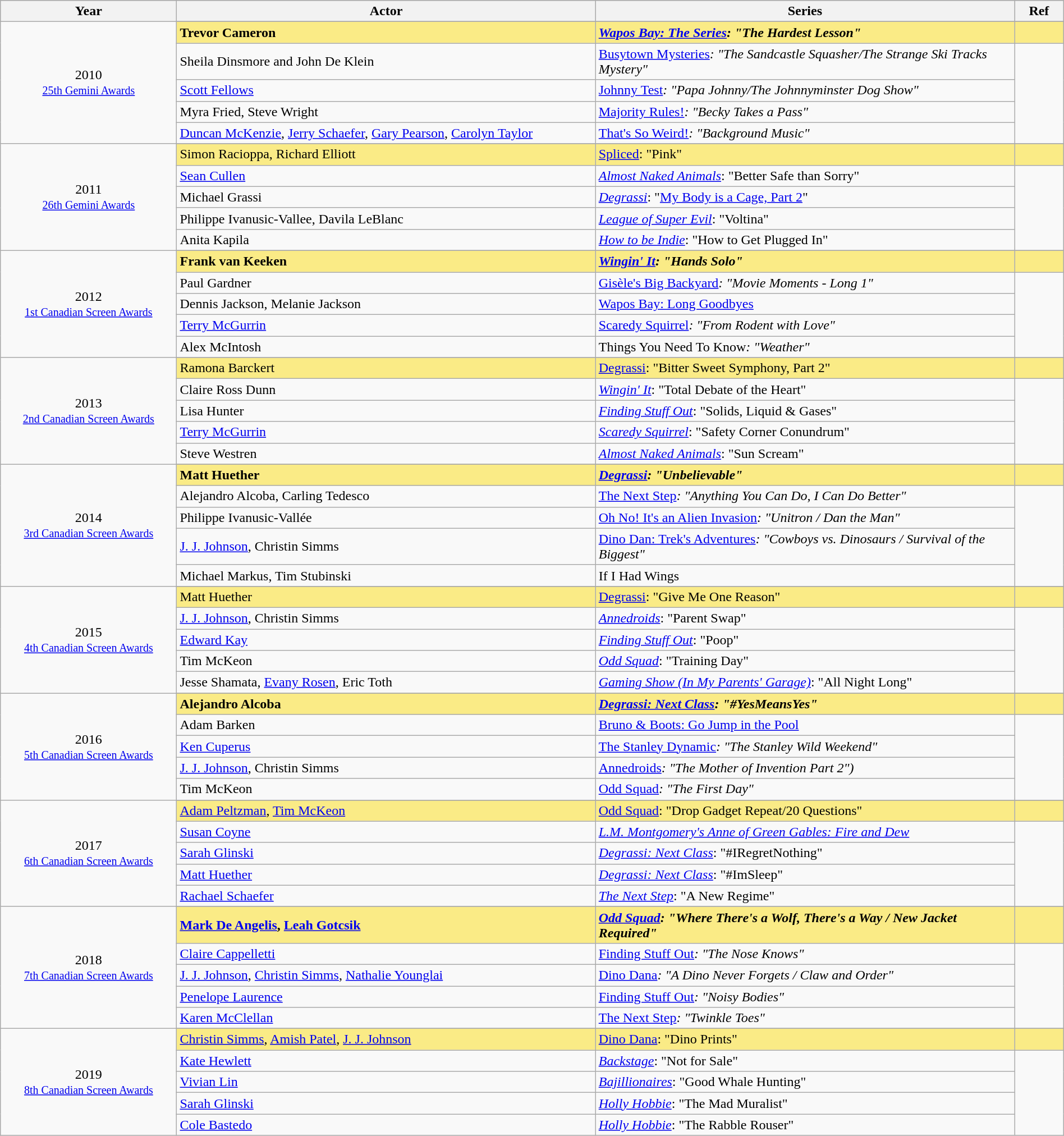<table class="wikitable" style="width:100%;">
<tr style="background:#bebebe;">
<th style="width:8%;">Year</th>
<th style="width:19%;">Actor</th>
<th style="width:19%;">Series</th>
<th style="width:2%;">Ref</th>
</tr>
<tr>
<td rowspan="6" align="center">2010 <br> <small><a href='#'>25th Gemini Awards</a></small></td>
</tr>
<tr style="background:#FAEB86;">
<td><strong>Trevor Cameron</strong></td>
<td><strong><em><a href='#'>Wapos Bay: The Series</a><em>: "The Hardest Lesson"<strong></td>
<td></td>
</tr>
<tr>
<td>Sheila Dinsmore and John De Klein</td>
<td></em><a href='#'>Busytown Mysteries</a><em>: "The Sandcastle Squasher/The Strange Ski Tracks Mystery"</td>
<td rowspan=4></td>
</tr>
<tr>
<td><a href='#'>Scott Fellows</a></td>
<td></em><a href='#'>Johnny Test</a><em>: "Papa Johnny/The Johnnyminster Dog Show"</td>
</tr>
<tr>
<td>Myra Fried, Steve Wright</td>
<td></em><a href='#'>Majority Rules!</a><em>: "Becky Takes a Pass"</td>
</tr>
<tr>
<td><a href='#'>Duncan McKenzie</a>, <a href='#'>Jerry Schaefer</a>, <a href='#'>Gary Pearson</a>, <a href='#'>Carolyn Taylor</a></td>
<td></em><a href='#'>That's So Weird!</a><em>: "Background Music"</td>
</tr>
<tr>
<td rowspan="6" align="center">2011 <br> <small><a href='#'>26th Gemini Awards</a></small></td>
</tr>
<tr style="background:#FAEB86;">
<td></strong>Simon Racioppa, Richard Elliott<strong></td>
<td></em></strong><a href='#'>Spliced</a></em>: "Pink"</strong></td>
<td></td>
</tr>
<tr>
<td><a href='#'>Sean Cullen</a></td>
<td><em><a href='#'>Almost Naked Animals</a></em>: "Better Safe than Sorry"</td>
<td rowspan=4></td>
</tr>
<tr>
<td>Michael Grassi</td>
<td><em><a href='#'>Degrassi</a></em>: "<a href='#'>My Body is a Cage, Part 2</a>"</td>
</tr>
<tr>
<td>Philippe Ivanusic-Vallee, Davila LeBlanc</td>
<td><em><a href='#'>League of Super Evil</a></em>: "Voltina"</td>
</tr>
<tr>
<td>Anita Kapila</td>
<td><em><a href='#'>How to be Indie</a></em>: "How to Get Plugged In"</td>
</tr>
<tr>
<td rowspan="6" align="center">2012 <br> <small><a href='#'>1st Canadian Screen Awards</a></small></td>
</tr>
<tr style="background:#FAEB86;">
<td><strong>Frank van Keeken</strong></td>
<td><strong><em><a href='#'>Wingin' It</a><em>: "Hands Solo"<strong></td>
<td></td>
</tr>
<tr>
<td>Paul Gardner</td>
<td></em><a href='#'>Gisèle's Big Backyard</a><em>: "Movie Moments - Long 1"</td>
<td rowspan=4></td>
</tr>
<tr>
<td>Dennis Jackson, Melanie Jackson</td>
<td></em><a href='#'>Wapos Bay: Long Goodbyes</a><em></td>
</tr>
<tr>
<td><a href='#'>Terry McGurrin</a></td>
<td></em><a href='#'>Scaredy Squirrel</a><em>: "From Rodent with Love"</td>
</tr>
<tr>
<td>Alex McIntosh</td>
<td></em>Things You Need To Know<em>: "Weather"</td>
</tr>
<tr>
<td rowspan="6" align="center">2013 <br> <small><a href='#'>2nd Canadian Screen Awards</a></small></td>
</tr>
<tr style="background:#FAEB86;">
<td></strong>Ramona Barckert<strong></td>
<td></em></strong><a href='#'>Degrassi</a></em>: "Bitter Sweet Symphony, Part 2"</strong></td>
<td></td>
</tr>
<tr>
<td>Claire Ross Dunn</td>
<td><em><a href='#'>Wingin' It</a></em>: "Total Debate of the Heart"</td>
<td rowspan=4></td>
</tr>
<tr>
<td>Lisa Hunter</td>
<td><em><a href='#'>Finding Stuff Out</a></em>: "Solids, Liquid & Gases"</td>
</tr>
<tr>
<td><a href='#'>Terry McGurrin</a></td>
<td><em><a href='#'>Scaredy Squirrel</a></em>: "Safety Corner Conundrum"</td>
</tr>
<tr>
<td>Steve Westren</td>
<td><em><a href='#'>Almost Naked Animals</a></em>: "Sun Scream"</td>
</tr>
<tr>
<td rowspan="6" align="center">2014 <br> <small><a href='#'>3rd Canadian Screen Awards</a></small></td>
</tr>
<tr style="background:#FAEB86;">
<td><strong>Matt Huether</strong></td>
<td><strong><em><a href='#'>Degrassi</a><em>: "Unbelievable"<strong></td>
<td></td>
</tr>
<tr>
<td>Alejandro Alcoba, Carling Tedesco</td>
<td></em><a href='#'>The Next Step</a><em>: "Anything You Can Do, I Can Do Better"</td>
<td rowspan=4></td>
</tr>
<tr>
<td>Philippe Ivanusic-Vallée</td>
<td></em><a href='#'>Oh No! It's an Alien Invasion</a><em>: "Unitron / Dan the Man"</td>
</tr>
<tr>
<td><a href='#'>J. J. Johnson</a>, Christin Simms</td>
<td></em><a href='#'>Dino Dan: Trek's Adventures</a><em>: "Cowboys vs. Dinosaurs / Survival of the Biggest"</td>
</tr>
<tr>
<td>Michael Markus, Tim Stubinski</td>
<td></em>If I Had Wings<em></td>
</tr>
<tr>
<td rowspan="6" align="center">2015 <br> <small><a href='#'>4th Canadian Screen Awards</a></small></td>
</tr>
<tr style="background:#FAEB86;">
<td></strong>Matt Huether<strong></td>
<td></em></strong><a href='#'>Degrassi</a></em>: "Give Me One Reason"</strong></td>
<td></td>
</tr>
<tr>
<td><a href='#'>J. J. Johnson</a>, Christin Simms</td>
<td><em><a href='#'>Annedroids</a></em>: "Parent Swap"</td>
<td rowspan=4></td>
</tr>
<tr>
<td><a href='#'>Edward Kay</a></td>
<td><em><a href='#'>Finding Stuff Out</a></em>: "Poop"</td>
</tr>
<tr>
<td>Tim McKeon</td>
<td><em><a href='#'>Odd Squad</a></em>: "Training Day"</td>
</tr>
<tr>
<td>Jesse Shamata, <a href='#'>Evany Rosen</a>, Eric Toth</td>
<td><em><a href='#'>Gaming Show (In My Parents' Garage)</a></em>: "All Night Long"</td>
</tr>
<tr>
<td rowspan="6" align="center">2016 <br> <small><a href='#'>5th Canadian Screen Awards</a></small></td>
</tr>
<tr style="background:#FAEB86;">
<td><strong>Alejandro Alcoba</strong></td>
<td><strong><em><a href='#'>Degrassi: Next Class</a><em>: "#YesMeansYes"<strong></td>
<td></td>
</tr>
<tr>
<td>Adam Barken</td>
<td></em><a href='#'>Bruno & Boots: Go Jump in the Pool</a><em></td>
<td rowspan=4></td>
</tr>
<tr>
<td><a href='#'>Ken Cuperus</a></td>
<td></em><a href='#'>The Stanley Dynamic</a><em>: "The Stanley Wild Weekend"</td>
</tr>
<tr>
<td><a href='#'>J. J. Johnson</a>, Christin Simms</td>
<td></em><a href='#'>Annedroids</a><em>: "The Mother of Invention Part 2")</td>
</tr>
<tr>
<td>Tim McKeon</td>
<td></em><a href='#'>Odd Squad</a><em>: "The First Day"</td>
</tr>
<tr>
<td rowspan="6" align="center">2017 <br> <small><a href='#'>6th Canadian Screen Awards</a></small></td>
</tr>
<tr style="background:#FAEB86;">
<td></strong><a href='#'>Adam Peltzman</a>, <a href='#'>Tim McKeon</a><strong></td>
<td></em></strong><a href='#'>Odd Squad</a></em>: "Drop Gadget Repeat/20 Questions"</strong></td>
<td></td>
</tr>
<tr>
<td><a href='#'>Susan Coyne</a></td>
<td><em><a href='#'>L.M. Montgomery's Anne of Green Gables: Fire and Dew</a></em></td>
<td rowspan=4></td>
</tr>
<tr>
<td><a href='#'>Sarah Glinski</a></td>
<td><em><a href='#'>Degrassi: Next Class</a></em>: "#IRegretNothing"</td>
</tr>
<tr>
<td><a href='#'>Matt Huether</a></td>
<td><em><a href='#'>Degrassi: Next Class</a></em>: "#ImSleep"</td>
</tr>
<tr>
<td><a href='#'>Rachael Schaefer</a></td>
<td><em><a href='#'>The Next Step</a></em>: "A New Regime"</td>
</tr>
<tr>
<td rowspan="6" align="center">2018 <br> <small><a href='#'>7th Canadian Screen Awards</a></small></td>
</tr>
<tr style="background:#FAEB86;">
<td><strong><a href='#'>Mark De Angelis</a>, <a href='#'>Leah Gotcsik</a></strong></td>
<td><strong><em><a href='#'>Odd Squad</a><em>: "Where There's a Wolf, There's a Way / New Jacket Required"<strong></td>
<td></td>
</tr>
<tr>
<td><a href='#'>Claire Cappelletti</a></td>
<td></em><a href='#'>Finding Stuff Out</a><em>: "The Nose Knows"</td>
<td rowspan=4></td>
</tr>
<tr>
<td><a href='#'>J. J. Johnson</a>, <a href='#'>Christin Simms</a>, <a href='#'>Nathalie Younglai</a></td>
<td></em><a href='#'>Dino Dana</a><em>: "A Dino Never Forgets / Claw and Order"</td>
</tr>
<tr>
<td><a href='#'>Penelope Laurence</a></td>
<td></em><a href='#'>Finding Stuff Out</a><em>: "Noisy Bodies"</td>
</tr>
<tr>
<td><a href='#'>Karen McClellan</a></td>
<td></em><a href='#'>The Next Step</a><em>: "Twinkle Toes"</td>
</tr>
<tr>
<td rowspan="6" align="center">2019 <br> <small><a href='#'>8th Canadian Screen Awards</a></small></td>
</tr>
<tr style="background:#FAEB86;">
<td></strong><a href='#'>Christin Simms</a>, <a href='#'>Amish Patel</a>, <a href='#'>J. J. Johnson</a><strong></td>
<td></em></strong><a href='#'>Dino Dana</a></em>: "Dino Prints"</strong></td>
<td></td>
</tr>
<tr>
<td><a href='#'>Kate Hewlett</a></td>
<td><em><a href='#'>Backstage</a></em>: "Not for Sale"</td>
<td rowspan=4></td>
</tr>
<tr>
<td><a href='#'>Vivian Lin</a></td>
<td><em><a href='#'>Bajillionaires</a></em>: "Good Whale Hunting"</td>
</tr>
<tr>
<td><a href='#'>Sarah Glinski</a></td>
<td><em><a href='#'>Holly Hobbie</a></em>: "The Mad Muralist"</td>
</tr>
<tr>
<td><a href='#'>Cole Bastedo</a></td>
<td><em><a href='#'>Holly Hobbie</a></em>: "The Rabble Rouser"</td>
</tr>
</table>
